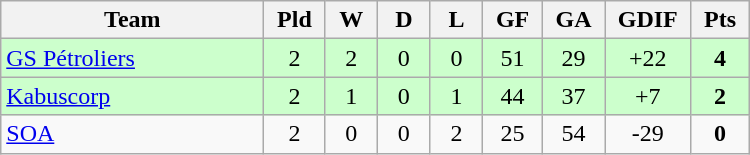<table class=wikitable style="text-align:center" width=500>
<tr>
<th width=25%>Team</th>
<th width=5%>Pld</th>
<th width=5%>W</th>
<th width=5%>D</th>
<th width=5%>L</th>
<th width=5%>GF</th>
<th width=5%>GA</th>
<th width=5%>GDIF</th>
<th width=5%>Pts</th>
</tr>
<tr bgcolor=#ccffcc>
<td align="left"> <a href='#'>GS Pétroliers</a></td>
<td>2</td>
<td>2</td>
<td>0</td>
<td>0</td>
<td>51</td>
<td>29</td>
<td>+22</td>
<td><strong>4</strong></td>
</tr>
<tr bgcolor=#ccffcc>
<td align="left"> <a href='#'>Kabuscorp</a></td>
<td>2</td>
<td>1</td>
<td>0</td>
<td>1</td>
<td>44</td>
<td>37</td>
<td>+7</td>
<td><strong>2</strong></td>
</tr>
<tr>
<td align="left"> <a href='#'>SOA</a></td>
<td>2</td>
<td>0</td>
<td>0</td>
<td>2</td>
<td>25</td>
<td>54</td>
<td>-29</td>
<td><strong>0</strong></td>
</tr>
</table>
